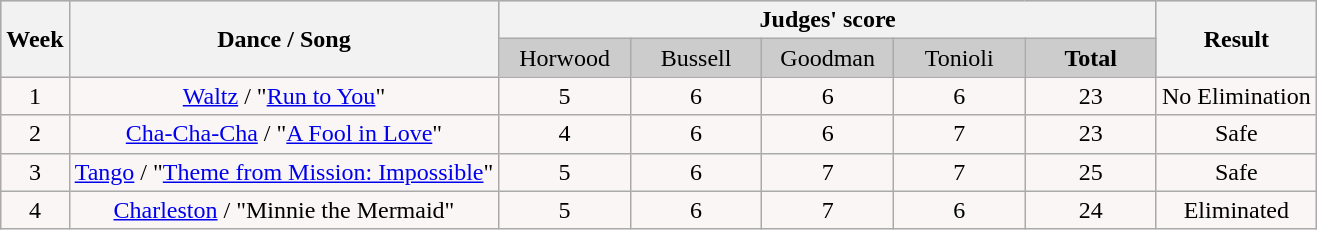<table class="wikitable collapsible collapsed">
<tr style="text-align:Center; background:#ccc;">
<th rowspan="2">Week</th>
<th rowspan="2">Dance / Song</th>
<th colspan="5">Judges' score</th>
<th rowspan="2">Result</th>
</tr>
<tr style="text-align:center; background:#ccc;">
<td style="width:10%; ">Horwood</td>
<td style="width:10%; ">Bussell</td>
<td style="width:10%; ">Goodman</td>
<td style="width:10%; ">Tonioli</td>
<td style="width:10%; "><strong>Total</strong></td>
</tr>
<tr style="text-align: center; background:#faf6f6;">
<td>1</td>
<td><a href='#'>Waltz</a> / "<a href='#'>Run to You</a>"</td>
<td>5</td>
<td>6</td>
<td>6</td>
<td>6</td>
<td>23</td>
<td>No Elimination</td>
</tr>
<tr style="text-align: center; background:#faf6f6;">
<td>2</td>
<td><a href='#'>Cha-Cha-Cha</a> / "<a href='#'>A Fool in Love</a>"</td>
<td>4</td>
<td>6</td>
<td>6</td>
<td>7</td>
<td>23</td>
<td>Safe</td>
</tr>
<tr style="text-align: center; background:#faf6f6;">
<td>3</td>
<td><a href='#'>Tango</a> / "<a href='#'>Theme from Mission: Impossible</a>"</td>
<td>5</td>
<td>6</td>
<td>7</td>
<td>7</td>
<td>25</td>
<td>Safe</td>
</tr>
<tr style="text-align: center; background:#faf6f6;">
<td>4</td>
<td><a href='#'>Charleston</a> / "Minnie the Mermaid"</td>
<td>5</td>
<td>6</td>
<td>7</td>
<td>6</td>
<td>24</td>
<td>Eliminated</td>
</tr>
</table>
